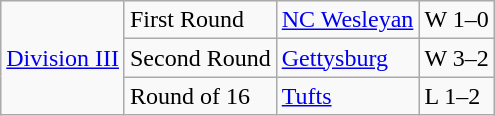<table class="wikitable">
<tr>
<td rowspan="5"><a href='#'>Division III</a></td>
<td>First Round</td>
<td><a href='#'>NC Wesleyan</a></td>
<td>W 1–0</td>
</tr>
<tr>
<td>Second Round</td>
<td><a href='#'>Gettysburg</a></td>
<td>W 3–2</td>
</tr>
<tr>
<td>Round of 16</td>
<td><a href='#'>Tufts</a></td>
<td>L 1–2 </td>
</tr>
</table>
